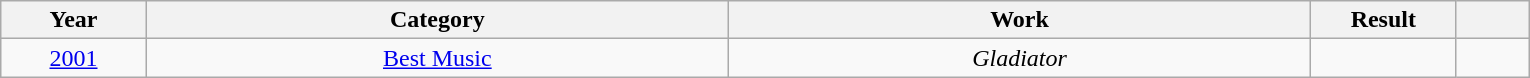<table class="wikitable">
<tr>
<th style="width:5%;">Year</th>
<th style="width:20%;">Category</th>
<th style="width:20%;">Work</th>
<th style="width:5%;">Result</th>
<th style="width:2.5%;"></th>
</tr>
<tr>
<td style="text-align:center;"><a href='#'>2001</a></td>
<td style="text-align:center;"><a href='#'>Best Music</a></td>
<td style="text-align:center;"><em>Gladiator</em></td>
<td></td>
<td style="text-align:center;"></td>
</tr>
</table>
